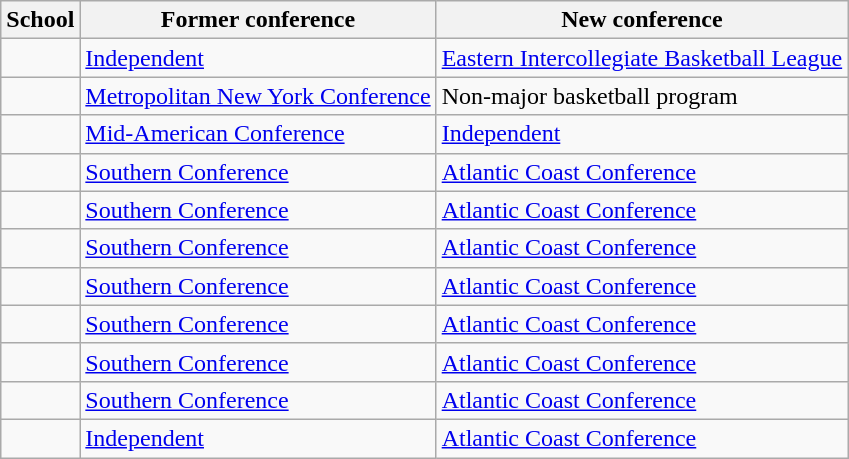<table class="wikitable sortable">
<tr>
<th>School</th>
<th>Former conference</th>
<th>New conference</th>
</tr>
<tr>
<td></td>
<td><a href='#'>Independent</a></td>
<td><a href='#'>Eastern Intercollegiate Basketball League</a></td>
</tr>
<tr>
<td></td>
<td><a href='#'>Metropolitan New York Conference</a></td>
<td>Non-major basketball program</td>
</tr>
<tr>
<td></td>
<td><a href='#'>Mid-American Conference</a></td>
<td><a href='#'>Independent</a></td>
</tr>
<tr>
<td></td>
<td><a href='#'>Southern Conference</a></td>
<td><a href='#'>Atlantic Coast Conference</a></td>
</tr>
<tr>
<td></td>
<td><a href='#'>Southern Conference</a></td>
<td><a href='#'>Atlantic Coast Conference</a></td>
</tr>
<tr>
<td></td>
<td><a href='#'>Southern Conference</a></td>
<td><a href='#'>Atlantic Coast Conference</a></td>
</tr>
<tr>
<td></td>
<td><a href='#'>Southern Conference</a></td>
<td><a href='#'>Atlantic Coast Conference</a></td>
</tr>
<tr>
<td></td>
<td><a href='#'>Southern Conference</a></td>
<td><a href='#'>Atlantic Coast Conference</a></td>
</tr>
<tr>
<td></td>
<td><a href='#'>Southern Conference</a></td>
<td><a href='#'>Atlantic Coast Conference</a></td>
</tr>
<tr>
<td></td>
<td><a href='#'>Southern Conference</a></td>
<td><a href='#'>Atlantic Coast Conference</a></td>
</tr>
<tr>
<td></td>
<td><a href='#'>Independent</a></td>
<td><a href='#'>Atlantic Coast Conference</a></td>
</tr>
</table>
